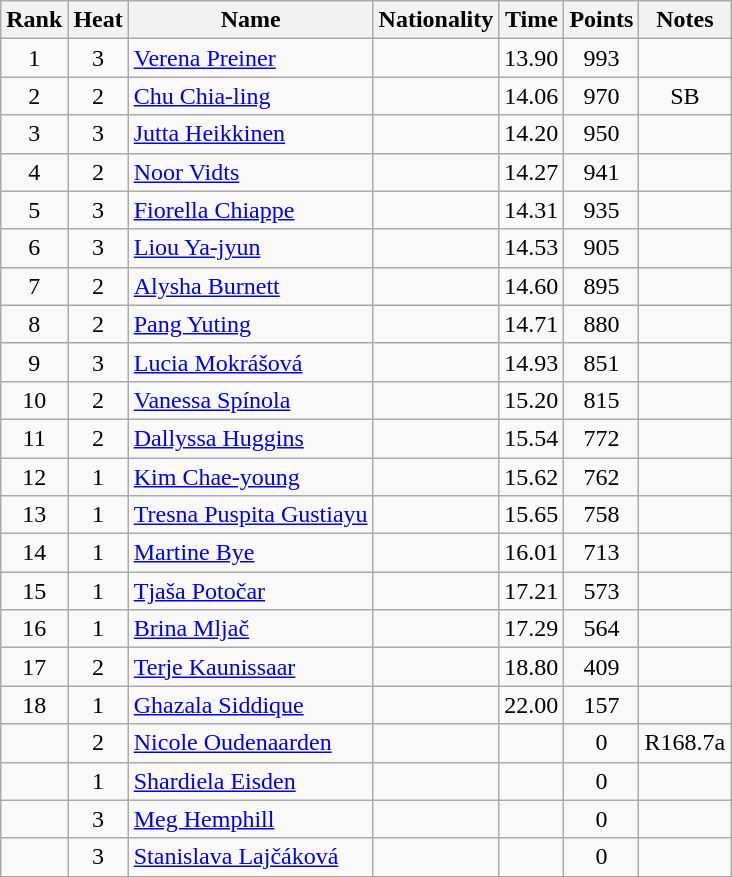<table class="wikitable sortable" style="text-align:center">
<tr>
<th>Rank</th>
<th>Heat</th>
<th>Name</th>
<th>Nationality</th>
<th>Time</th>
<th>Points</th>
<th>Notes</th>
</tr>
<tr>
<td>1</td>
<td>3</td>
<td align="left"><a href='#'>Verena Preiner</a></td>
<td align=left></td>
<td>13.90</td>
<td>993</td>
<td></td>
</tr>
<tr>
<td>2</td>
<td>2</td>
<td align="left"><a href='#'>Chu Chia-ling</a></td>
<td align=left></td>
<td>14.06</td>
<td>970</td>
<td>SB</td>
</tr>
<tr>
<td>3</td>
<td>3</td>
<td align="left"><a href='#'>Jutta Heikkinen</a></td>
<td align=left></td>
<td>14.20</td>
<td>950</td>
<td></td>
</tr>
<tr>
<td>4</td>
<td>2</td>
<td align="left"><a href='#'>Noor Vidts</a></td>
<td align=left></td>
<td>14.27</td>
<td>941</td>
<td></td>
</tr>
<tr>
<td>5</td>
<td>3</td>
<td align="left"><a href='#'>Fiorella Chiappe</a></td>
<td align=left></td>
<td>14.31</td>
<td>935</td>
<td></td>
</tr>
<tr>
<td>6</td>
<td>3</td>
<td align="left"><a href='#'>Liou Ya-jyun</a></td>
<td align=left></td>
<td>14.53</td>
<td>905</td>
<td></td>
</tr>
<tr>
<td>7</td>
<td>2</td>
<td align="left"><a href='#'>Alysha Burnett</a></td>
<td align=left></td>
<td>14.60</td>
<td>895</td>
<td></td>
</tr>
<tr>
<td>8</td>
<td>2</td>
<td align="left"><a href='#'>Pang Yuting</a></td>
<td align=left></td>
<td>14.71</td>
<td>880</td>
<td></td>
</tr>
<tr>
<td>9</td>
<td>3</td>
<td align="left"><a href='#'>Lucia Mokrášová</a></td>
<td align=left></td>
<td>14.93</td>
<td>851</td>
<td></td>
</tr>
<tr>
<td>10</td>
<td>2</td>
<td align="left"><a href='#'>Vanessa Spínola</a></td>
<td align=left></td>
<td>15.20</td>
<td>815</td>
<td></td>
</tr>
<tr>
<td>11</td>
<td>2</td>
<td align="left"><a href='#'>Dallyssa Huggins</a></td>
<td align=left></td>
<td>15.54</td>
<td>772</td>
<td></td>
</tr>
<tr>
<td>12</td>
<td>1</td>
<td align="left"><a href='#'>Kim Chae-young</a></td>
<td align=left></td>
<td>15.62</td>
<td>762</td>
<td></td>
</tr>
<tr>
<td>13</td>
<td>1</td>
<td align="left"><a href='#'>Tresna Puspita Gustiayu</a></td>
<td align=left></td>
<td>15.65</td>
<td>758</td>
<td></td>
</tr>
<tr>
<td>14</td>
<td>1</td>
<td align="left"><a href='#'>Martine Bye</a></td>
<td align=left></td>
<td>16.01</td>
<td>713</td>
<td></td>
</tr>
<tr>
<td>15</td>
<td>1</td>
<td align="left"><a href='#'>Tjaša Potočar</a></td>
<td align=left></td>
<td>17.21</td>
<td>573</td>
<td></td>
</tr>
<tr>
<td>16</td>
<td>1</td>
<td align="left"><a href='#'>Brina Mljač</a></td>
<td align=left></td>
<td>17.29</td>
<td>564</td>
<td></td>
</tr>
<tr>
<td>17</td>
<td>2</td>
<td align="left"><a href='#'>Terje Kaunissaar</a></td>
<td align=left></td>
<td>18.80</td>
<td>409</td>
<td></td>
</tr>
<tr>
<td>18</td>
<td>1</td>
<td align="left"><a href='#'>Ghazala Siddique</a></td>
<td align=left></td>
<td>22.00</td>
<td>157</td>
<td></td>
</tr>
<tr>
<td></td>
<td>2</td>
<td align="left"><a href='#'>Nicole Oudenaarden</a></td>
<td align=left></td>
<td></td>
<td>0</td>
<td>R168.7a</td>
</tr>
<tr>
<td></td>
<td>1</td>
<td align="left"><a href='#'>Shardiela Eisden</a></td>
<td align=left></td>
<td></td>
<td>0</td>
<td></td>
</tr>
<tr>
<td></td>
<td>3</td>
<td align="left"><a href='#'>Meg Hemphill</a></td>
<td align=left></td>
<td></td>
<td>0</td>
<td></td>
</tr>
<tr>
<td></td>
<td>3</td>
<td align="left"><a href='#'>Stanislava Lajčáková</a></td>
<td align=left></td>
<td></td>
<td>0</td>
<td></td>
</tr>
</table>
